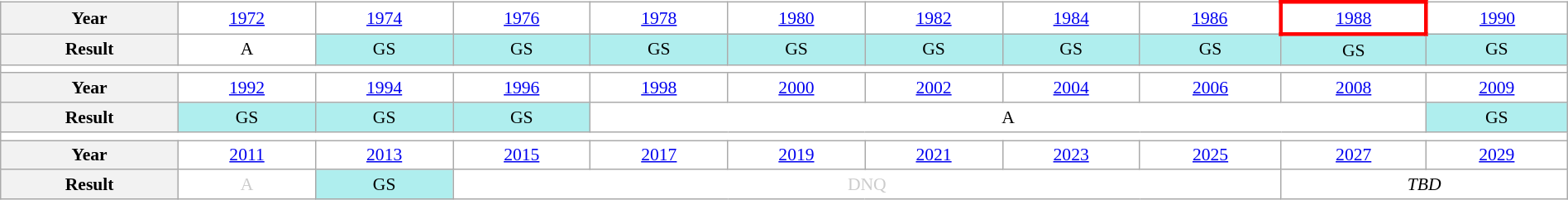<table class="wikitable" style="text-align:center; font-size:90%; background:white;" width="100%">
<tr>
<th>Year</th>
<td><a href='#'>1972</a></td>
<td><a href='#'>1974</a></td>
<td><a href='#'>1976</a></td>
<td><a href='#'>1978</a></td>
<td><a href='#'>1980</a></td>
<td><a href='#'>1982</a></td>
<td><a href='#'>1984</a></td>
<td><a href='#'>1986</a></td>
<td style="border: 3px solid red"><a href='#'>1988</a></td>
<td><a href='#'>1990</a></td>
</tr>
<tr>
<th>Result</th>
<td>A</td>
<td bgcolor="afeeee">GS</td>
<td bgcolor="afeeee">GS</td>
<td bgcolor="afeeee">GS</td>
<td bgcolor="afeeee">GS</td>
<td bgcolor="afeeee">GS</td>
<td bgcolor="afeeee">GS</td>
<td bgcolor="afeeee">GS</td>
<td bgcolor="afeeee">GS</td>
<td bgcolor="afeeee">GS</td>
</tr>
<tr>
<td colspan="11"></td>
</tr>
<tr>
<th>Year</th>
<td><a href='#'>1992</a></td>
<td><a href='#'>1994</a></td>
<td><a href='#'>1996</a></td>
<td><a href='#'>1998</a></td>
<td><a href='#'>2000</a></td>
<td><a href='#'>2002</a></td>
<td><a href='#'>2004</a></td>
<td><a href='#'>2006</a></td>
<td><a href='#'>2008</a></td>
<td><a href='#'>2009</a></td>
</tr>
<tr>
<th>Result</th>
<td bgcolor="afeeee">GS</td>
<td bgcolor="afeeee">GS</td>
<td bgcolor="afeeee">GS</td>
<td colspan="6">A</td>
<td bgcolor="afeeee">GS</td>
</tr>
<tr>
<td colspan="11"></td>
</tr>
<tr>
<th>Year</th>
<td><a href='#'>2011</a></td>
<td><a href='#'>2013</a></td>
<td><a href='#'>2015</a></td>
<td><a href='#'>2017</a></td>
<td><a href='#'>2019</a></td>
<td><a href='#'>2021</a></td>
<td><a href='#'>2023</a></td>
<td><a href='#'>2025</a></td>
<td><a href='#'>2027</a></td>
<td><a href='#'>2029</a></td>
</tr>
<tr>
<th>Result</th>
<td style="color:#ccc">A</td>
<td bgcolor="afeeee">GS</td>
<td colspan="6" style="color:#ccc">DNQ</td>
<td colspan="2"><em>TBD</em></td>
</tr>
</table>
